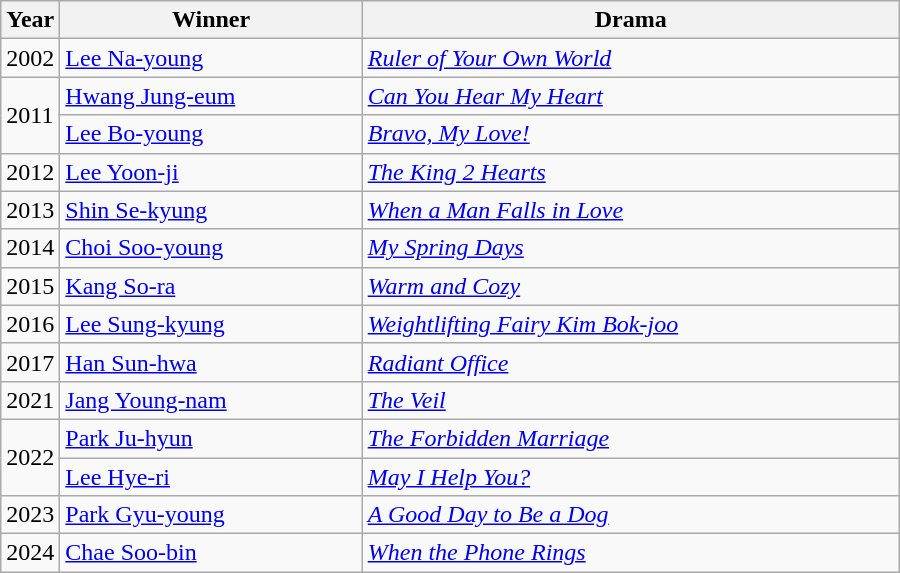<table class="wikitable" style="width:600px">
<tr>
<th width=10>Year</th>
<th>Winner</th>
<th>Drama</th>
</tr>
<tr>
<td>2002</td>
<td><a href='#'>Lee Na-young</a></td>
<td><em><a href='#'>Ruler of Your Own World</a></em></td>
</tr>
<tr>
<td rowspan=2>2011</td>
<td><a href='#'>Hwang Jung-eum</a></td>
<td><em><a href='#'>Can You Hear My Heart</a></em></td>
</tr>
<tr>
<td><a href='#'>Lee Bo-young</a></td>
<td><em><a href='#'>Bravo, My Love!</a></em></td>
</tr>
<tr>
<td>2012</td>
<td><a href='#'>Lee Yoon-ji</a></td>
<td><em><a href='#'>The King 2 Hearts</a></em></td>
</tr>
<tr>
<td>2013</td>
<td><a href='#'>Shin Se-kyung</a></td>
<td><em><a href='#'>When a Man Falls in Love</a></em></td>
</tr>
<tr>
<td>2014</td>
<td><a href='#'>Choi Soo-young</a></td>
<td><em><a href='#'>My Spring Days</a></em></td>
</tr>
<tr>
<td>2015</td>
<td><a href='#'>Kang So-ra</a></td>
<td><em><a href='#'>Warm and Cozy</a></em></td>
</tr>
<tr>
<td>2016</td>
<td><a href='#'>Lee Sung-kyung</a></td>
<td><em><a href='#'>Weightlifting Fairy Kim Bok-joo</a></em></td>
</tr>
<tr>
<td>2017</td>
<td><a href='#'>Han Sun-hwa</a></td>
<td><em><a href='#'>Radiant Office</a></em></td>
</tr>
<tr>
<td>2021</td>
<td><a href='#'>Jang Young-nam</a></td>
<td><em><a href='#'>The Veil</a></em></td>
</tr>
<tr>
<td rowspan=2>2022</td>
<td><a href='#'>Park Ju-hyun</a></td>
<td><em><a href='#'>The Forbidden Marriage</a></em></td>
</tr>
<tr>
<td><a href='#'>Lee Hye-ri</a></td>
<td><em><a href='#'>May I Help You?</a></em></td>
</tr>
<tr>
<td>2023</td>
<td><a href='#'>Park Gyu-young</a></td>
<td><em><a href='#'>A Good Day to Be a Dog</a></em></td>
</tr>
<tr>
<td>2024</td>
<td><a href='#'>Chae Soo-bin</a></td>
<td><em><a href='#'>When the Phone Rings</a></em></td>
</tr>
</table>
